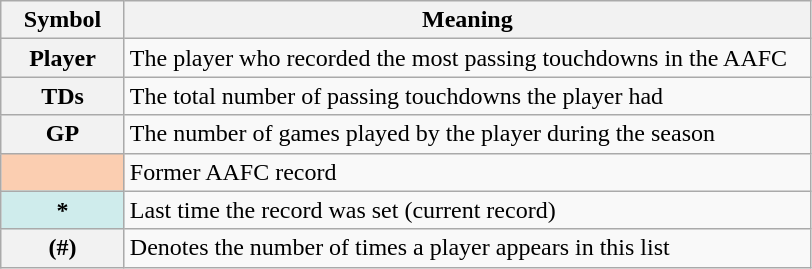<table class="wikitable plainrowheaders" border="1">
<tr>
<th scope="col" style="width:75px">Symbol</th>
<th scope="col" style="width:450px">Meaning</th>
</tr>
<tr>
<th scope="row" style="text-align:center;"><strong>Player</strong></th>
<td>The player who recorded the most passing touchdowns in the AAFC</td>
</tr>
<tr>
<th scope="row" style="text-align:center;"><strong>TDs</strong></th>
<td>The total number of passing touchdowns the player had</td>
</tr>
<tr>
<th scope="row" style="text-align:center;"><strong>GP</strong></th>
<td>The number of games played by the player during the season</td>
</tr>
<tr>
<th scope="row" style="text-align:center; background:#FBCEB1;"></th>
<td>Former AAFC record</td>
</tr>
<tr>
<th scope="row" style="text-align:center; background:#CFECEC;">*</th>
<td>Last time the record was set (current record)</td>
</tr>
<tr>
<th scope="row" style="text-align:center;">(#)</th>
<td>Denotes the number of times a player appears in this list</td>
</tr>
</table>
